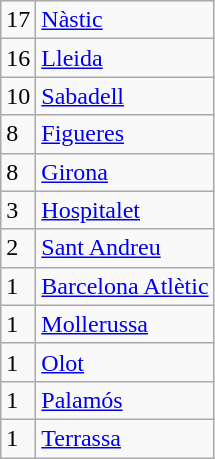<table class="wikitable">
<tr>
<td>17</td>
<td><a href='#'>Nàstic</a></td>
</tr>
<tr>
<td>16</td>
<td><a href='#'>Lleida</a></td>
</tr>
<tr>
<td>10</td>
<td><a href='#'>Sabadell</a></td>
</tr>
<tr>
<td>8</td>
<td><a href='#'>Figueres</a></td>
</tr>
<tr>
<td>8</td>
<td><a href='#'>Girona</a></td>
</tr>
<tr>
<td>3</td>
<td><a href='#'>Hospitalet</a></td>
</tr>
<tr>
<td>2</td>
<td><a href='#'>Sant Andreu</a></td>
</tr>
<tr>
<td>1</td>
<td><a href='#'>Barcelona Atlètic</a></td>
</tr>
<tr>
<td>1</td>
<td><a href='#'>Mollerussa</a></td>
</tr>
<tr>
<td>1</td>
<td><a href='#'>Olot</a></td>
</tr>
<tr>
<td>1</td>
<td><a href='#'>Palamós</a></td>
</tr>
<tr>
<td>1</td>
<td><a href='#'>Terrassa</a></td>
</tr>
</table>
